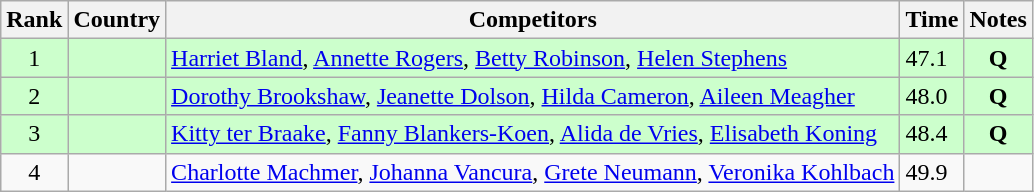<table class="wikitable sortable" style="text-align:center">
<tr>
<th>Rank</th>
<th>Country</th>
<th>Competitors</th>
<th>Time</th>
<th>Notes</th>
</tr>
<tr bgcolor=ccffcc>
<td>1</td>
<td align=left></td>
<td align=left><a href='#'>Harriet Bland</a>, <a href='#'>Annette Rogers</a>, <a href='#'>Betty Robinson</a>, <a href='#'>Helen Stephens</a></td>
<td align=left>47.1</td>
<td><strong>Q</strong></td>
</tr>
<tr bgcolor=ccffcc>
<td>2</td>
<td align=left></td>
<td align=left><a href='#'>Dorothy Brookshaw</a>, <a href='#'>Jeanette Dolson</a>, <a href='#'>Hilda Cameron</a>, <a href='#'>Aileen Meagher</a></td>
<td align=left>48.0</td>
<td><strong>Q</strong></td>
</tr>
<tr bgcolor=ccffcc>
<td>3</td>
<td align=left></td>
<td align=left><a href='#'>Kitty ter Braake</a>, <a href='#'>Fanny Blankers-Koen</a>, <a href='#'>Alida de Vries</a>, <a href='#'>Elisabeth Koning</a></td>
<td align=left>48.4</td>
<td><strong>Q</strong></td>
</tr>
<tr>
<td>4</td>
<td align=left></td>
<td align=left><a href='#'>Charlotte Machmer</a>, <a href='#'>Johanna Vancura</a>, <a href='#'>Grete Neumann</a>, <a href='#'>Veronika Kohlbach</a></td>
<td align=left>49.9</td>
<td></td>
</tr>
</table>
